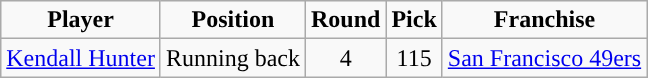<table class="wikitable">
<tr align="center">
<td><strong>Player</strong></td>
<td><strong>Position</strong></td>
<td><strong>Round</strong></td>
<td><strong>Pick</strong></td>
<td><strong>Franchise</strong></td>
</tr>
<tr align="center" bgcolor="">
<td><a href='#'>Kendall Hunter</a></td>
<td>Running back</td>
<td>4</td>
<td>115</td>
<td><a href='#'>San Francisco 49ers</a></td>
</tr>
</table>
